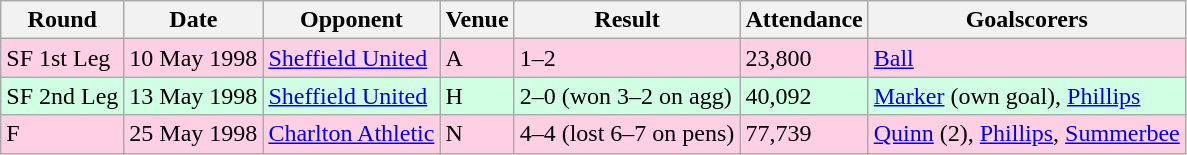<table class="wikitable">
<tr>
<th>Round</th>
<th>Date</th>
<th>Opponent</th>
<th>Venue</th>
<th>Result</th>
<th>Attendance</th>
<th>Goalscorers</th>
</tr>
<tr style="background-color: #ffd0e3;">
<td>SF 1st Leg</td>
<td>10 May 1998</td>
<td><a href='#'>Sheffield United</a></td>
<td>A</td>
<td>1–2</td>
<td>23,800</td>
<td><a href='#'>Ball</a></td>
</tr>
<tr style="background-color: #d0ffe3;">
<td>SF 2nd Leg</td>
<td>13 May 1998</td>
<td><a href='#'>Sheffield United</a></td>
<td>H</td>
<td>2–0 (won 3–2 on agg)</td>
<td>40,092</td>
<td><a href='#'>Marker</a> (own goal), <a href='#'>Phillips</a></td>
</tr>
<tr style="background-color: #ffd0e3;">
<td>F</td>
<td>25 May 1998</td>
<td><a href='#'>Charlton Athletic</a></td>
<td>N</td>
<td>4–4 (lost 6–7 on pens)</td>
<td>77,739</td>
<td><a href='#'>Quinn</a> (2), <a href='#'>Phillips</a>, <a href='#'>Summerbee</a></td>
</tr>
</table>
